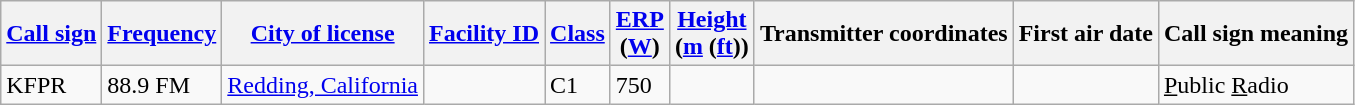<table class="wikitable sortable">
<tr>
<th><a href='#'>Call sign</a></th>
<th data-sort-type="number"><a href='#'>Frequency</a></th>
<th><a href='#'>City of license</a></th>
<th data-sort-type="number"><a href='#'>Facility ID</a></th>
<th><a href='#'>Class</a></th>
<th data-sort-type="number"><a href='#'>ERP</a><br>(<a href='#'>W</a>)</th>
<th data-sort-type="number"><a href='#'>Height</a><br>(<a href='#'>m</a> (<a href='#'>ft</a>))</th>
<th class="unsortable">Transmitter coordinates</th>
<th>First air date</th>
<th>Call sign meaning</th>
</tr>
<tr>
<td>KFPR</td>
<td>88.9 FM</td>
<td><a href='#'>Redding, California</a></td>
<td></td>
<td>C1</td>
<td>750</td>
<td></td>
<td></td>
<td></td>
<td><u>P</u>ublic <u>R</u>adio</td>
</tr>
</table>
